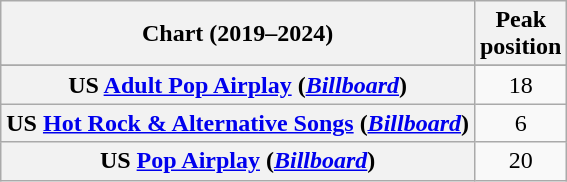<table class="wikitable sortable plainrowheaders" style="text-align:center">
<tr>
<th scope="col">Chart (2019–2024)</th>
<th scope="col">Peak<br>position</th>
</tr>
<tr>
</tr>
<tr>
</tr>
<tr>
</tr>
<tr>
</tr>
<tr>
</tr>
<tr>
</tr>
<tr>
</tr>
<tr>
</tr>
<tr>
</tr>
<tr>
</tr>
<tr>
</tr>
<tr>
</tr>
<tr>
<th scope="row">US <a href='#'>Adult Pop Airplay</a> (<em><a href='#'>Billboard</a></em>)</th>
<td>18</td>
</tr>
<tr>
<th scope="row">US <a href='#'>Hot Rock & Alternative Songs</a> (<em><a href='#'>Billboard</a></em>)</th>
<td>6</td>
</tr>
<tr>
<th scope="row">US <a href='#'>Pop Airplay</a> (<em><a href='#'>Billboard</a></em>)</th>
<td>20</td>
</tr>
</table>
